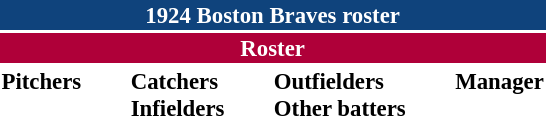<table class="toccolours" style="font-size: 95%;">
<tr>
<th colspan="10" style="background-color: #0f437c; color: white; text-align: center;">1924 Boston Braves roster</th>
</tr>
<tr>
<td colspan="10" style="background-color:#af0039; color: white; text-align: center;"><strong>Roster</strong></td>
</tr>
<tr>
<td valign="top"><strong>Pitchers</strong><br>













</td>
<td width="25px"></td>
<td valign="top"><strong>Catchers</strong><br>




<strong>Infielders</strong>






</td>
<td width="25px"></td>
<td valign="top"><strong>Outfielders</strong><br>







<strong>Other batters</strong>



</td>
<td width="25px"></td>
<td valign="top"><strong>Manager</strong><br></td>
</tr>
</table>
